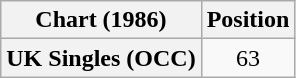<table class="wikitable plainrowheaders" style="text-align:center">
<tr>
<th>Chart (1986)</th>
<th>Position</th>
</tr>
<tr>
<th scope="row">UK Singles (OCC)</th>
<td>63</td>
</tr>
</table>
